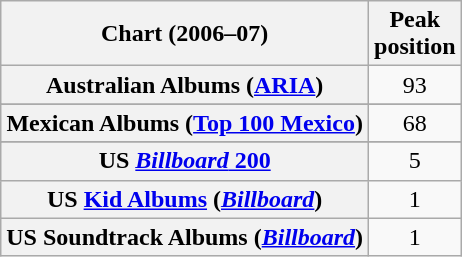<table class="wikitable sortable plainrowheaders" style="text-align:center">
<tr>
<th scope="col">Chart (2006–07)</th>
<th scope="col">Peak<br>position</th>
</tr>
<tr>
<th scope="row">Australian Albums (<a href='#'>ARIA</a>)</th>
<td>93</td>
</tr>
<tr>
</tr>
<tr>
</tr>
<tr>
<th scope="row">Mexican Albums (<a href='#'>Top 100 Mexico</a>)</th>
<td>68</td>
</tr>
<tr>
</tr>
<tr>
</tr>
<tr>
</tr>
<tr>
</tr>
<tr>
</tr>
<tr>
<th scope="row">US <a href='#'><em>Billboard</em> 200</a></th>
<td>5</td>
</tr>
<tr>
<th scope="row">US <a href='#'>Kid Albums</a> (<a href='#'><em>Billboard</em></a>)</th>
<td>1</td>
</tr>
<tr>
<th scope="row">US Soundtrack Albums (<a href='#'><em>Billboard</em></a>)</th>
<td>1</td>
</tr>
</table>
